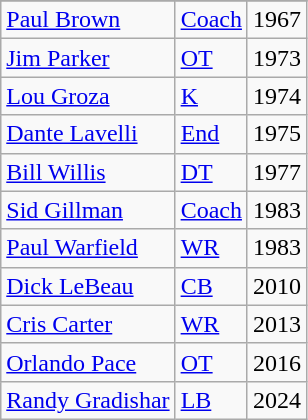<table class="wikitable">
<tr>
</tr>
<tr>
<td><a href='#'>Paul Brown</a></td>
<td><a href='#'>Coach</a></td>
<td>1967</td>
</tr>
<tr>
<td><a href='#'>Jim Parker</a></td>
<td><a href='#'>OT</a></td>
<td>1973</td>
</tr>
<tr>
<td><a href='#'>Lou Groza</a></td>
<td><a href='#'>K</a></td>
<td>1974</td>
</tr>
<tr>
<td><a href='#'>Dante Lavelli</a></td>
<td><a href='#'>End</a></td>
<td>1975</td>
</tr>
<tr>
<td><a href='#'>Bill Willis</a></td>
<td><a href='#'>DT</a></td>
<td>1977</td>
</tr>
<tr>
<td><a href='#'>Sid Gillman</a></td>
<td><a href='#'>Coach</a></td>
<td>1983</td>
</tr>
<tr>
<td><a href='#'>Paul Warfield</a></td>
<td><a href='#'>WR</a></td>
<td>1983</td>
</tr>
<tr>
<td><a href='#'>Dick LeBeau</a></td>
<td><a href='#'>CB</a></td>
<td>2010</td>
</tr>
<tr>
<td><a href='#'>Cris Carter</a></td>
<td><a href='#'>WR</a></td>
<td>2013</td>
</tr>
<tr>
<td><a href='#'>Orlando Pace</a></td>
<td><a href='#'>OT</a></td>
<td>2016</td>
</tr>
<tr>
<td><a href='#'>Randy Gradishar</a></td>
<td><a href='#'>LB</a></td>
<td>2024</td>
</tr>
</table>
